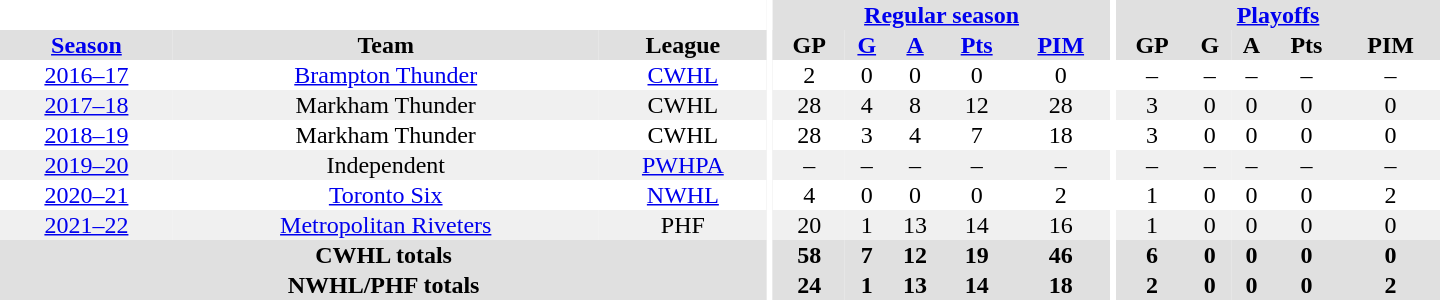<table border="0" cellpadding="1" cellspacing="0" style="text-align:center; width:60em">
<tr bgcolor="#e0e0e0">
<th colspan="3" bgcolor="#ffffff"></th>
<th rowspan="102" bgcolor="#ffffff"></th>
<th colspan="5"><a href='#'>Regular season</a></th>
<th rowspan="102" bgcolor="#ffffff"></th>
<th colspan="5"><a href='#'>Playoffs</a></th>
</tr>
<tr bgcolor="#e0e0e0">
<th><a href='#'>Season</a></th>
<th>Team</th>
<th>League</th>
<th>GP</th>
<th><a href='#'>G</a></th>
<th><a href='#'>A</a></th>
<th><a href='#'>Pts</a></th>
<th><a href='#'>PIM</a></th>
<th>GP</th>
<th>G</th>
<th>A</th>
<th>Pts</th>
<th>PIM</th>
</tr>
<tr>
<td><a href='#'>2016–17</a></td>
<td><a href='#'>Brampton Thunder</a></td>
<td><a href='#'>CWHL</a></td>
<td>2</td>
<td>0</td>
<td>0</td>
<td>0</td>
<td>0</td>
<td>–</td>
<td>–</td>
<td>–</td>
<td>–</td>
<td>–</td>
</tr>
<tr style="background:#f0f0f0;">
<td><a href='#'>2017–18</a></td>
<td>Markham Thunder</td>
<td>CWHL</td>
<td>28</td>
<td>4</td>
<td>8</td>
<td>12</td>
<td>28</td>
<td>3</td>
<td>0</td>
<td>0</td>
<td>0</td>
<td>0</td>
</tr>
<tr>
<td><a href='#'>2018–19</a></td>
<td>Markham Thunder</td>
<td>CWHL</td>
<td>28</td>
<td>3</td>
<td>4</td>
<td>7</td>
<td>18</td>
<td>3</td>
<td>0</td>
<td>0</td>
<td>0</td>
<td>0</td>
</tr>
<tr style="background:#f0f0f0;">
<td><a href='#'>2019–20</a></td>
<td>Independent</td>
<td><a href='#'>PWHPA</a></td>
<td>–</td>
<td>–</td>
<td>–</td>
<td>–</td>
<td>–</td>
<td>–</td>
<td>–</td>
<td>–</td>
<td>–</td>
<td>–</td>
</tr>
<tr>
<td><a href='#'>2020–21</a></td>
<td><a href='#'>Toronto Six</a></td>
<td><a href='#'>NWHL</a></td>
<td>4</td>
<td>0</td>
<td>0</td>
<td>0</td>
<td>2</td>
<td>1</td>
<td>0</td>
<td>0</td>
<td>0</td>
<td>2</td>
</tr>
<tr bgcolor="f0f0f0">
<td><a href='#'>2021–22</a></td>
<td><a href='#'>Metropolitan Riveters</a></td>
<td>PHF</td>
<td>20</td>
<td>1</td>
<td>13</td>
<td>14</td>
<td>16</td>
<td>1</td>
<td>0</td>
<td>0</td>
<td>0</td>
<td>0</td>
</tr>
<tr bgcolor="#e0e0e0">
<th colspan="3">CWHL totals</th>
<th>58</th>
<th>7</th>
<th>12</th>
<th>19</th>
<th>46</th>
<th>6</th>
<th>0</th>
<th>0</th>
<th>0</th>
<th>0</th>
</tr>
<tr bgcolor="#e0e0e0">
<th colspan="3">NWHL/PHF totals</th>
<th>24</th>
<th>1</th>
<th>13</th>
<th>14</th>
<th>18</th>
<th>2</th>
<th>0</th>
<th>0</th>
<th>0</th>
<th>2</th>
</tr>
</table>
